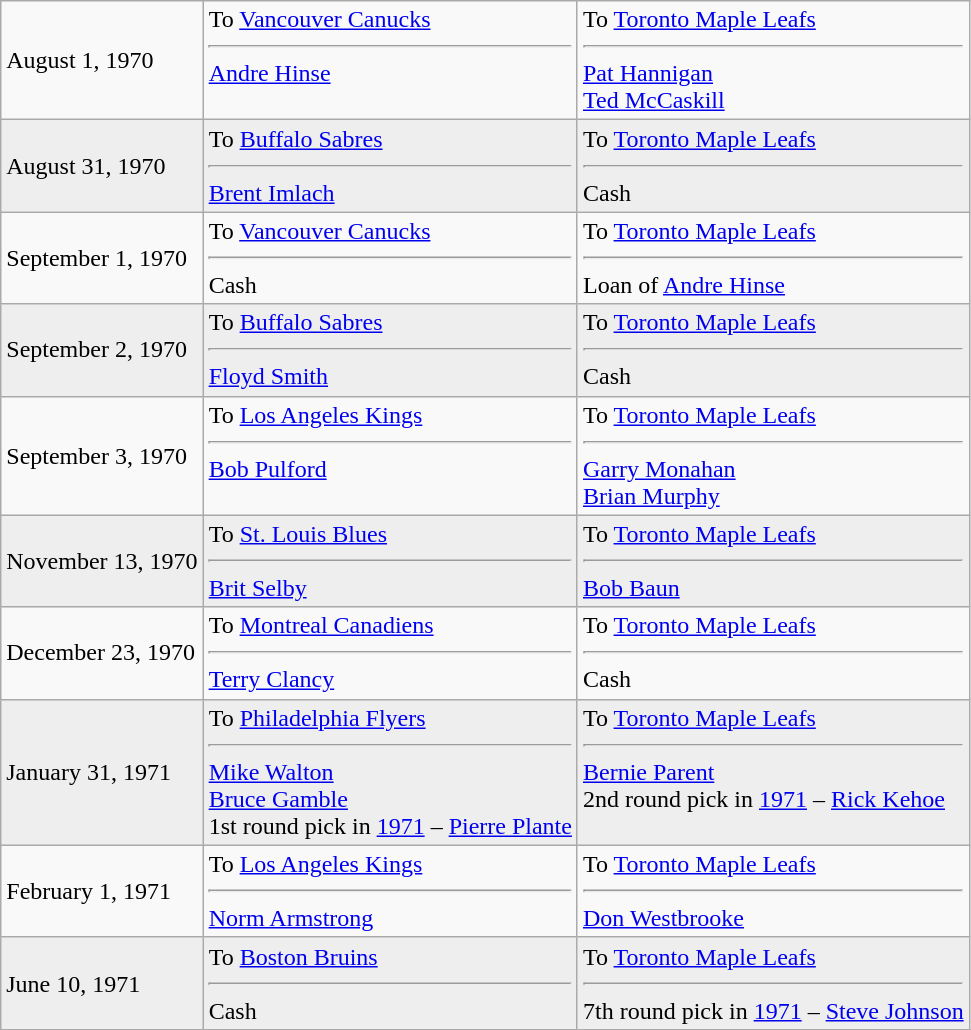<table class="wikitable">
<tr>
<td>August 1, 1970</td>
<td valign="top">To <a href='#'>Vancouver Canucks</a><hr><a href='#'>Andre Hinse</a></td>
<td valign="top">To <a href='#'>Toronto Maple Leafs</a><hr><a href='#'>Pat Hannigan</a> <br> <a href='#'>Ted McCaskill</a></td>
</tr>
<tr bgcolor="#eeeeee">
<td>August 31, 1970</td>
<td valign="top">To <a href='#'>Buffalo Sabres</a><hr><a href='#'>Brent Imlach</a></td>
<td valign="top">To <a href='#'>Toronto Maple Leafs</a><hr>Cash</td>
</tr>
<tr>
<td>September 1, 1970</td>
<td valign="top">To <a href='#'>Vancouver Canucks</a><hr>Cash</td>
<td valign="top">To <a href='#'>Toronto Maple Leafs</a><hr>Loan of <a href='#'>Andre Hinse</a></td>
</tr>
<tr bgcolor="#eeeeee">
<td>September 2, 1970</td>
<td valign="top">To <a href='#'>Buffalo Sabres</a><hr><a href='#'>Floyd Smith</a></td>
<td valign="top">To <a href='#'>Toronto Maple Leafs</a><hr>Cash</td>
</tr>
<tr>
<td>September 3, 1970</td>
<td valign="top">To <a href='#'>Los Angeles Kings</a><hr><a href='#'>Bob Pulford</a></td>
<td valign="top">To <a href='#'>Toronto Maple Leafs</a><hr><a href='#'>Garry Monahan</a> <br> <a href='#'>Brian Murphy</a></td>
</tr>
<tr bgcolor="#eeeeee">
<td>November 13, 1970</td>
<td valign="top">To <a href='#'>St. Louis Blues</a><hr><a href='#'>Brit Selby</a></td>
<td valign="top">To <a href='#'>Toronto Maple Leafs</a><hr><a href='#'>Bob Baun</a></td>
</tr>
<tr>
<td>December 23, 1970</td>
<td valign="top">To <a href='#'>Montreal Canadiens</a><hr><a href='#'>Terry Clancy</a></td>
<td valign="top">To <a href='#'>Toronto Maple Leafs</a><hr>Cash</td>
</tr>
<tr bgcolor="#eeeeee">
<td>January 31, 1971</td>
<td valign="top">To <a href='#'>Philadelphia Flyers</a><hr><a href='#'>Mike Walton</a> <br> <a href='#'>Bruce Gamble</a> <br> 1st round pick in <a href='#'>1971</a> – <a href='#'>Pierre Plante</a></td>
<td valign="top">To <a href='#'>Toronto Maple Leafs</a><hr><a href='#'>Bernie Parent</a> <br> 2nd round pick in <a href='#'>1971</a> – <a href='#'>Rick Kehoe</a></td>
</tr>
<tr>
<td>February 1, 1971</td>
<td valign="top">To <a href='#'>Los Angeles Kings</a><hr><a href='#'>Norm Armstrong</a></td>
<td valign="top">To <a href='#'>Toronto Maple Leafs</a><hr><a href='#'>Don Westbrooke</a></td>
</tr>
<tr bgcolor="#eeeeee">
<td>June 10, 1971</td>
<td valign="top">To <a href='#'>Boston Bruins</a><hr>Cash</td>
<td valign="top">To <a href='#'>Toronto Maple Leafs</a><hr>7th round pick in <a href='#'>1971</a> – <a href='#'>Steve Johnson</a></td>
</tr>
</table>
